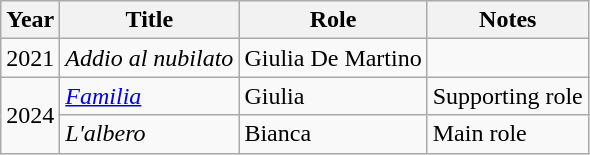<table class="wikitable sortable">
<tr>
<th>Year</th>
<th>Title</th>
<th>Role</th>
<th class="unsortable">Notes</th>
</tr>
<tr>
<td>2021</td>
<td><em>Addio al nubilato</em></td>
<td>Giulia De Martino</td>
<td></td>
</tr>
<tr>
<td rowspan="2">2024</td>
<td><em><a href='#'>Familia</a></em></td>
<td>Giulia</td>
<td>Supporting role</td>
</tr>
<tr>
<td><em>L'albero</em></td>
<td>Bianca</td>
<td>Main role</td>
</tr>
</table>
